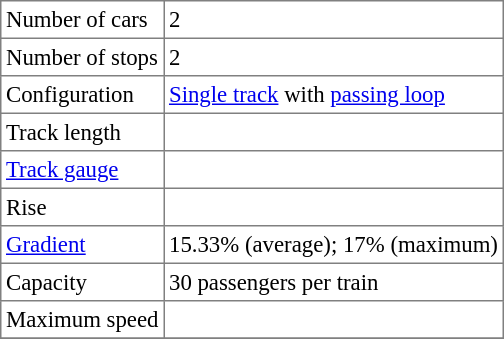<table border="1" cellspacing="0" cellpadding="3" style="border-collapse:collapse; font-size:95%; margin-right:10px; margin-bottom:5px;">
<tr>
<td>Number of cars</td>
<td>2</td>
</tr>
<tr>
<td>Number of stops</td>
<td>2</td>
</tr>
<tr>
<td>Configuration</td>
<td><a href='#'>Single track</a> with <a href='#'>passing loop</a></td>
</tr>
<tr>
<td>Track length</td>
<td></td>
</tr>
<tr>
<td><a href='#'>Track gauge</a></td>
<td></td>
</tr>
<tr>
<td>Rise</td>
<td></td>
</tr>
<tr>
<td><a href='#'>Gradient</a></td>
<td>15.33% (average); 17% (maximum)</td>
</tr>
<tr>
<td>Capacity</td>
<td>30 passengers per train</td>
</tr>
<tr>
<td>Maximum speed</td>
<td></td>
</tr>
<tr>
</tr>
</table>
